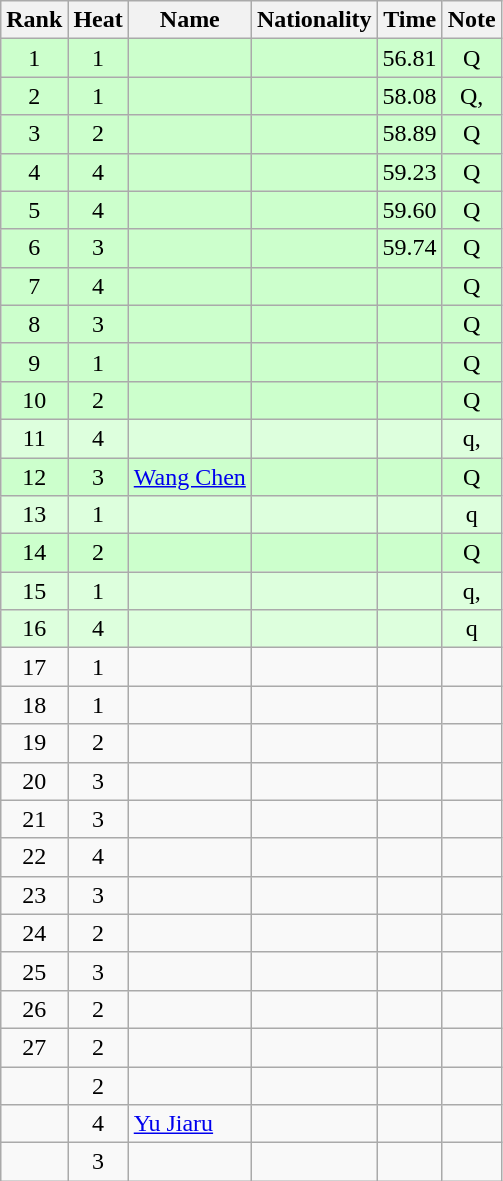<table class="wikitable sortable" style="text-align:center">
<tr>
<th>Rank</th>
<th>Heat</th>
<th>Name</th>
<th>Nationality</th>
<th>Time</th>
<th>Note</th>
</tr>
<tr bgcolor=ccffcc>
<td>1</td>
<td>1</td>
<td align=left></td>
<td align=left></td>
<td>56.81</td>
<td>Q</td>
</tr>
<tr bgcolor=ccffcc>
<td>2</td>
<td>1</td>
<td align=left></td>
<td align=left></td>
<td>58.08</td>
<td>Q, </td>
</tr>
<tr bgcolor=ccffcc>
<td>3</td>
<td>2</td>
<td align=left></td>
<td align=left></td>
<td>58.89</td>
<td>Q</td>
</tr>
<tr bgcolor=ccffcc>
<td>4</td>
<td>4</td>
<td align=left></td>
<td align=left></td>
<td>59.23</td>
<td>Q</td>
</tr>
<tr bgcolor=ccffcc>
<td>5</td>
<td>4</td>
<td align=left></td>
<td align=left></td>
<td>59.60</td>
<td>Q</td>
</tr>
<tr bgcolor=ccffcc>
<td>6</td>
<td>3</td>
<td align=left></td>
<td align=left></td>
<td>59.74</td>
<td>Q</td>
</tr>
<tr bgcolor=ccffcc>
<td>7</td>
<td>4</td>
<td align=left></td>
<td align=left></td>
<td></td>
<td>Q</td>
</tr>
<tr bgcolor=ccffcc>
<td>8</td>
<td>3</td>
<td align=left></td>
<td align=left></td>
<td></td>
<td>Q</td>
</tr>
<tr bgcolor=ccffcc>
<td>9</td>
<td>1</td>
<td align=left></td>
<td align=left></td>
<td></td>
<td>Q</td>
</tr>
<tr bgcolor=ccffcc>
<td>10</td>
<td>2</td>
<td align=left></td>
<td align=left></td>
<td></td>
<td>Q</td>
</tr>
<tr bgcolor=ddffdd>
<td>11</td>
<td>4</td>
<td align=left></td>
<td align=left></td>
<td></td>
<td>q, </td>
</tr>
<tr bgcolor=ccffcc>
<td>12</td>
<td>3</td>
<td align=left><a href='#'>Wang Chen</a></td>
<td align=left></td>
<td></td>
<td>Q</td>
</tr>
<tr bgcolor=ddffdd>
<td>13</td>
<td>1</td>
<td align=left></td>
<td align=left></td>
<td></td>
<td>q</td>
</tr>
<tr bgcolor=ccffcc>
<td>14</td>
<td>2</td>
<td align=left></td>
<td align=left></td>
<td></td>
<td>Q</td>
</tr>
<tr bgcolor=ddffdd>
<td>15</td>
<td>1</td>
<td align=left></td>
<td align=left></td>
<td></td>
<td>q, </td>
</tr>
<tr bgcolor=ddffdd>
<td>16</td>
<td>4</td>
<td align=left></td>
<td align=left></td>
<td></td>
<td>q</td>
</tr>
<tr>
<td>17</td>
<td>1</td>
<td align=left></td>
<td align=left></td>
<td></td>
<td></td>
</tr>
<tr>
<td>18</td>
<td>1</td>
<td align=left></td>
<td align=left></td>
<td></td>
<td></td>
</tr>
<tr>
<td>19</td>
<td>2</td>
<td align=left></td>
<td align=left></td>
<td></td>
<td></td>
</tr>
<tr>
<td>20</td>
<td>3</td>
<td align=left></td>
<td align=left></td>
<td></td>
<td></td>
</tr>
<tr>
<td>21</td>
<td>3</td>
<td align=left></td>
<td align=left></td>
<td></td>
<td></td>
</tr>
<tr>
<td>22</td>
<td>4</td>
<td align=left></td>
<td align=left></td>
<td></td>
<td></td>
</tr>
<tr>
<td>23</td>
<td>3</td>
<td align=left></td>
<td align=left></td>
<td></td>
<td></td>
</tr>
<tr>
<td>24</td>
<td>2</td>
<td align=left></td>
<td align=left></td>
<td></td>
<td></td>
</tr>
<tr>
<td>25</td>
<td>3</td>
<td align=left></td>
<td align=left></td>
<td></td>
<td></td>
</tr>
<tr>
<td>26</td>
<td>2</td>
<td align=left></td>
<td align=left></td>
<td></td>
<td></td>
</tr>
<tr>
<td>27</td>
<td>2</td>
<td align=left></td>
<td align=left></td>
<td></td>
<td></td>
</tr>
<tr>
<td></td>
<td>2</td>
<td align=left></td>
<td align=left></td>
<td></td>
<td></td>
</tr>
<tr>
<td></td>
<td>4</td>
<td align=left><a href='#'>Yu Jiaru</a></td>
<td align=left></td>
<td></td>
<td></td>
</tr>
<tr>
<td></td>
<td>3</td>
<td align=left></td>
<td align=left></td>
<td></td>
<td></td>
</tr>
</table>
